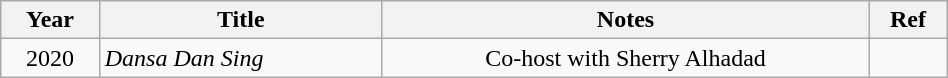<table class="wikitable" width="50%">
<tr>
<th>Year</th>
<th>Title</th>
<th>Notes</th>
<th>Ref</th>
</tr>
<tr>
<td style="text-align:center;">2020</td>
<td><em>Dansa Dan Sing</em></td>
<td style="text-align:center;">Co-host with Sherry Alhadad</td>
<td></td>
</tr>
</table>
